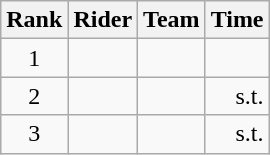<table class="wikitable">
<tr>
<th scope="col">Rank</th>
<th scope="col">Rider</th>
<th scope="col">Team</th>
<th scope="col">Time</th>
</tr>
<tr>
<td style="text-align:center;">1</td>
<td></td>
<td></td>
<td style="text-align:right;"></td>
</tr>
<tr>
<td style="text-align:center;">2</td>
<td></td>
<td></td>
<td style="text-align:right;">s.t.</td>
</tr>
<tr>
<td style="text-align:center;">3</td>
<td></td>
<td></td>
<td style="text-align:right;">s.t.</td>
</tr>
</table>
